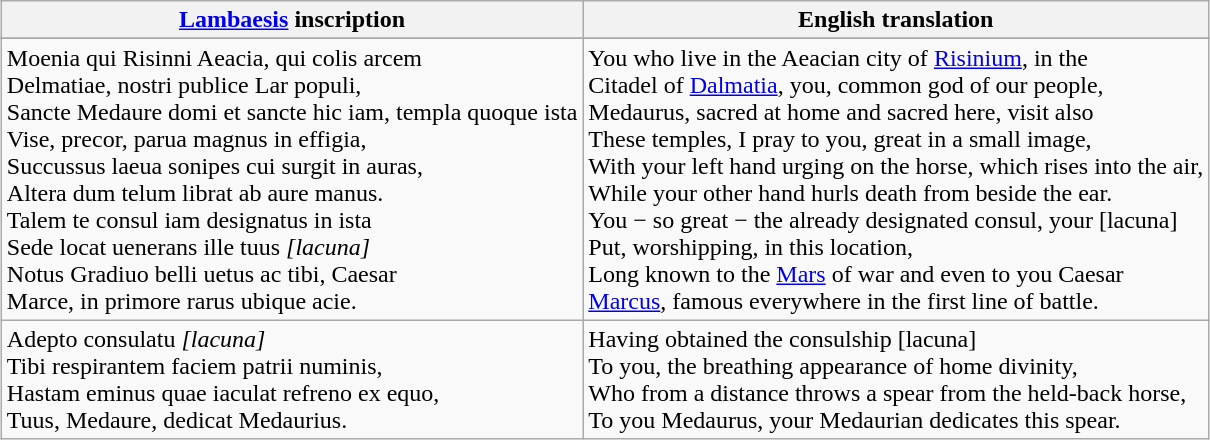<table class="wikitable" style="margin-left: auto; margin-right: auto; border: none;">
<tr>
<th><a href='#'>Lambaesis</a> inscription</th>
<th>English translation</th>
</tr>
<tr>
</tr>
<tr>
<td>Moenia qui Risinni Aeacia, qui colis arcem<br>Delmatiae, nostri publice Lar populi,<br>Sancte Medaure domi et sancte hic iam, templa quoque ista<br>Vise, precor, parua magnus in effigia,<br>Succussus laeua sonipes cui surgit in auras,<br>Altera dum telum librat ab aure manus.<br>Talem te consul iam designatus in ista<br>Sede locat uenerans ille tuus <em>[lacuna]</em><br>Notus Gradiuo belli uetus ac tibi, Caesar<br>Marce, in primore rarus ubique acie.</td>
<td>You who live in the Aeacian city of <a href='#'>Risinium</a>, in the<br>Citadel of <a href='#'>Dalmatia</a>, you, common god of our people,<br>Medaurus, sacred at home and sacred here, visit also<br>These temples, I pray to you, great in a small image,<br>With your left hand urging on the horse, which rises into the air,<br>While your other hand hurls death from beside the ear.<br>You − so great − the already designated consul, your [lacuna]<br>Put, worshipping, in this location,<br>Long known to the <a href='#'>Mars</a> of war and even to you Caesar<br><a href='#'>Marcus</a>, famous everywhere in the first line of battle.</td>
</tr>
<tr>
<td>Adepto consulatu <em>[lacuna]</em><br>Tibi respirantem faciem patrii numinis,<br>Hastam eminus quae iaculat refreno ex equo,<br>Tuus, Medaure, dedicat Medaurius.</td>
<td>Having obtained the consulship [lacuna]<br>To you, the breathing appearance of home divinity,<br>Who from a distance throws a spear from the held-back horse,<br>To you Medaurus, your Medaurian dedicates this spear.</td>
</tr>
</table>
